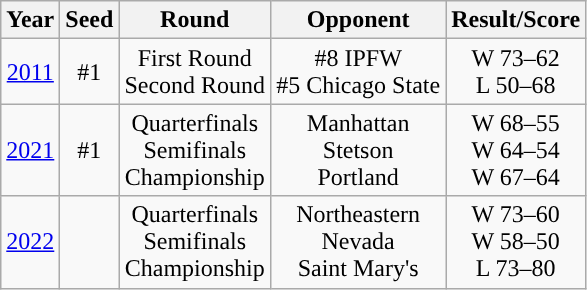<table class="wikitable" style="text-align:center;">
<tr>
<th>Year</th>
<th>Seed</th>
<th>Round</th>
<th>Opponent</th>
<th>Result/Score</th>
</tr>
<tr>
<td><a href='#'>2011</a></td>
<td>#1</td>
<td>First Round<br>Second Round</td>
<td>#8 IPFW<br>#5 Chicago State</td>
<td>W 73–62<br>L 50–68</td>
</tr>
<tr>
<td><a href='#'>2021</a></td>
<td>#1</td>
<td>Quarterfinals<br>Semifinals<br>Championship</td>
<td>Manhattan<br>Stetson<br>Portland</td>
<td>W 68–55<br>W 64–54<br>W 67–64</td>
</tr>
<tr>
<td><a href='#'>2022</a></td>
<td></td>
<td>Quarterfinals<br>Semifinals<br>Championship</td>
<td>Northeastern<br>Nevada<br>Saint Mary's</td>
<td>W 73–60<br>W 58–50<br>L 73–80</td>
</tr>
</table>
